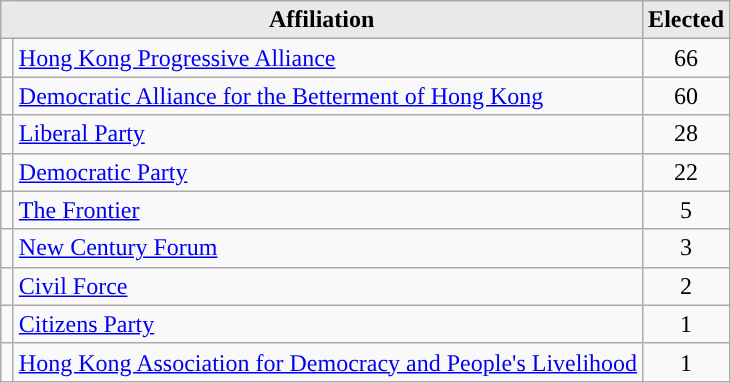<table class="wikitable" style="text-align:center">
<tr>
<th style="background-color:#E9E9E9" align=center colspan=2>Affiliation</th>
<th style="background-color:#E9E9E9" align=right>Elected</th>
</tr>
<tr>
<td width=1px style="background-color: "></td>
<td align=left><a href='#'>Hong Kong Progressive Alliance</a></td>
<td>66</td>
</tr>
<tr>
<td width=1px style="background-color: "></td>
<td align=left><a href='#'>Democratic Alliance for the Betterment of Hong Kong</a></td>
<td>60</td>
</tr>
<tr>
<td width=1px style="background-color: "></td>
<td align=left><a href='#'>Liberal Party</a></td>
<td>28</td>
</tr>
<tr>
<td width=1px style="background-color: "></td>
<td align=left><a href='#'>Democratic Party</a></td>
<td>22</td>
</tr>
<tr>
<td width=1px style="background-color: "></td>
<td align=left><a href='#'>The Frontier</a></td>
<td>5</td>
</tr>
<tr>
<td width=1px style="background-color: "></td>
<td align=left><a href='#'>New Century Forum</a></td>
<td>3</td>
</tr>
<tr>
<td width=1px style="background-color: "></td>
<td align=left><a href='#'>Civil Force</a></td>
<td>2</td>
</tr>
<tr>
<td width=1px style="background-color: "></td>
<td align=left><a href='#'>Citizens Party</a></td>
<td>1</td>
</tr>
<tr>
<td width=1px style="background-color: "></td>
<td align=left><a href='#'>Hong Kong Association for Democracy and People's Livelihood</a></td>
<td>1</td>
</tr>
</table>
